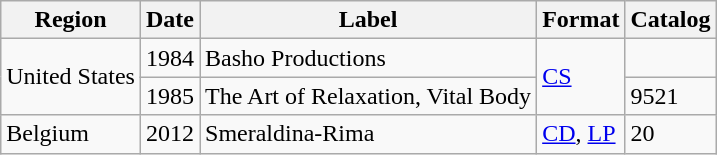<table class="wikitable">
<tr>
<th>Region</th>
<th>Date</th>
<th>Label</th>
<th>Format</th>
<th>Catalog</th>
</tr>
<tr>
<td rowspan="2">United States</td>
<td>1984</td>
<td>Basho Productions</td>
<td rowspan="2"><a href='#'>CS</a></td>
<td></td>
</tr>
<tr>
<td>1985</td>
<td>The Art of Relaxation, Vital Body</td>
<td>9521</td>
</tr>
<tr>
<td>Belgium</td>
<td>2012</td>
<td>Smeraldina-Rima</td>
<td><a href='#'>CD</a>, <a href='#'>LP</a></td>
<td>20</td>
</tr>
</table>
